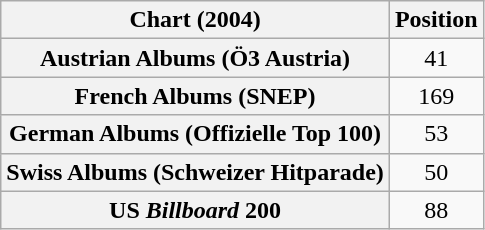<table class="wikitable sortable plainrowheaders" style="text-align:center">
<tr>
<th scope="col">Chart (2004)</th>
<th scope="col">Position</th>
</tr>
<tr>
<th scope="row">Austrian Albums (Ö3 Austria)</th>
<td>41</td>
</tr>
<tr>
<th scope="row">French Albums (SNEP)</th>
<td>169</td>
</tr>
<tr>
<th scope="row">German Albums (Offizielle Top 100)</th>
<td>53</td>
</tr>
<tr>
<th scope="row">Swiss Albums (Schweizer Hitparade)</th>
<td>50</td>
</tr>
<tr>
<th scope="row">US <em>Billboard</em> 200</th>
<td>88</td>
</tr>
</table>
